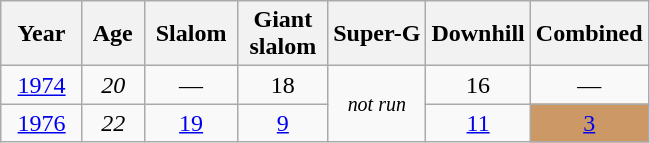<table class=wikitable style="text-align:center">
<tr>
<th>  Year  </th>
<th> Age </th>
<th> Slalom </th>
<th> Giant <br> slalom </th>
<th>Super-G</th>
<th>Downhill</th>
<th>Combined</th>
</tr>
<tr>
<td><a href='#'>1974</a></td>
<td><em>20</em></td>
<td>—</td>
<td>18</td>
<td rowspan=2><small><em>not run</em></small></td>
<td>16</td>
<td>—</td>
</tr>
<tr>
<td><a href='#'>1976</a></td>
<td><em>22</em></td>
<td><a href='#'>19</a></td>
<td><a href='#'>9</a></td>
<td><a href='#'>11</a></td>
<td style="background:#c96;"><a href='#'>3</a></td>
</tr>
</table>
